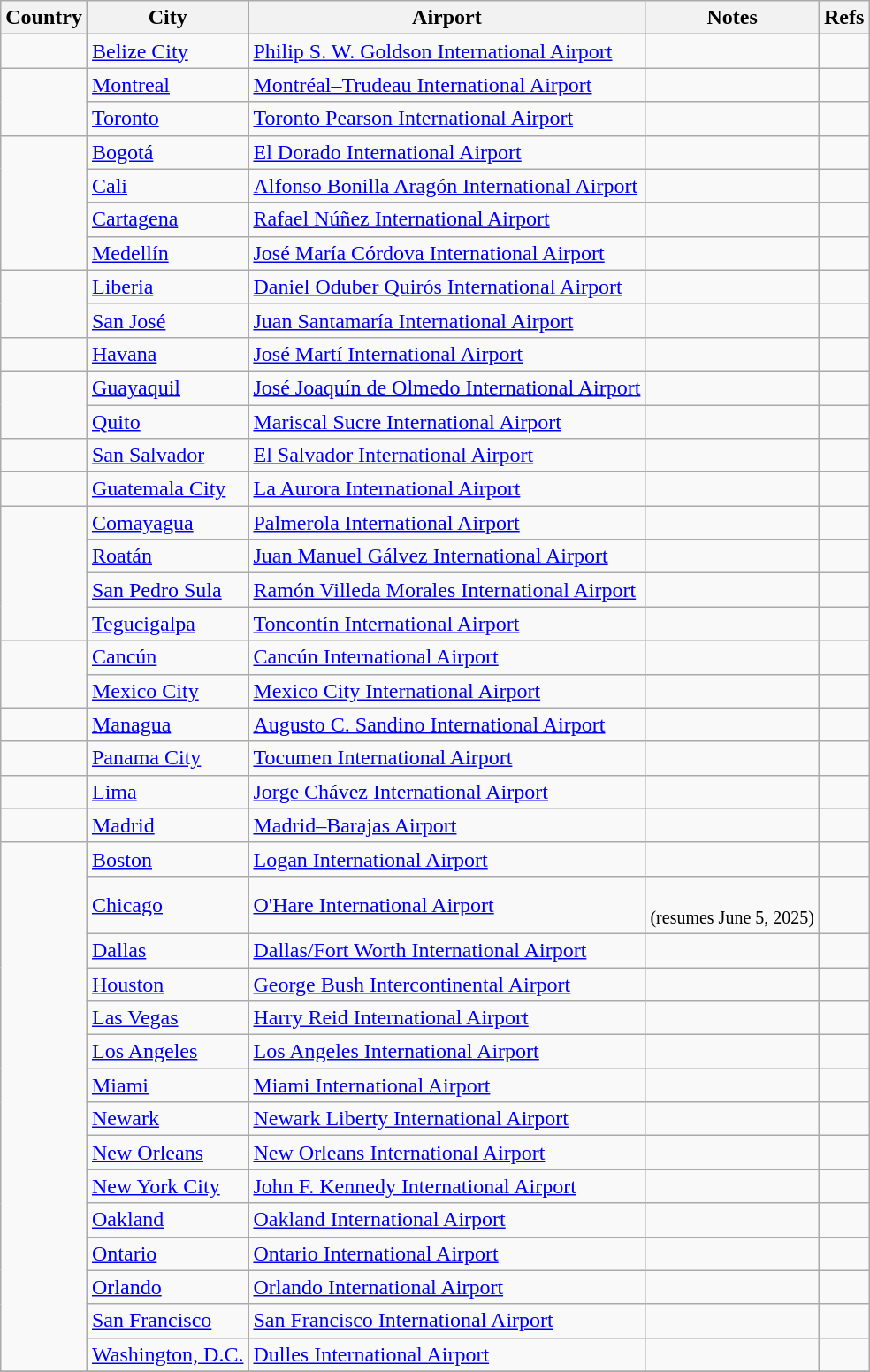<table class="wikitable sortable">
<tr>
<th>Country</th>
<th>City</th>
<th>Airport</th>
<th>Notes</th>
<th class=unsortable>Refs</th>
</tr>
<tr>
<td></td>
<td><a href='#'>Belize City</a></td>
<td><a href='#'>Philip S. W. Goldson International Airport</a></td>
<td></td>
<td></td>
</tr>
<tr>
<td rowspan=2></td>
<td><a href='#'>Montreal</a></td>
<td><a href='#'>Montréal–Trudeau International Airport</a></td>
<td></td>
<td></td>
</tr>
<tr>
<td><a href='#'>Toronto</a></td>
<td><a href='#'>Toronto Pearson International Airport</a></td>
<td align=center></td>
<td></td>
</tr>
<tr>
<td rowspan=4></td>
<td><a href='#'>Bogotá</a></td>
<td><a href='#'>El Dorado International Airport</a></td>
<td align=center></td>
<td></td>
</tr>
<tr>
<td><a href='#'>Cali</a></td>
<td><a href='#'>Alfonso Bonilla Aragón International Airport</a></td>
<td></td>
<td></td>
</tr>
<tr>
<td><a href='#'>Cartagena</a></td>
<td><a href='#'>Rafael Núñez International Airport</a></td>
<td></td>
<td></td>
</tr>
<tr>
<td><a href='#'>Medellín</a></td>
<td><a href='#'>José María Córdova International Airport</a></td>
<td></td>
<td></td>
</tr>
<tr>
<td rowspan=2></td>
<td><a href='#'>Liberia</a></td>
<td><a href='#'>Daniel Oduber Quirós International Airport</a></td>
<td></td>
<td></td>
</tr>
<tr>
<td><a href='#'>San José</a></td>
<td><a href='#'>Juan Santamaría International Airport</a></td>
<td></td>
<td></td>
</tr>
<tr>
<td></td>
<td><a href='#'>Havana</a></td>
<td><a href='#'>José Martí International Airport</a></td>
<td></td>
<td></td>
</tr>
<tr>
<td rowspan=2></td>
<td><a href='#'>Guayaquil</a></td>
<td><a href='#'>José Joaquín de Olmedo International Airport</a></td>
<td align=center></td>
<td></td>
</tr>
<tr>
<td><a href='#'>Quito</a></td>
<td><a href='#'>Mariscal Sucre International Airport</a></td>
<td align=center></td>
<td></td>
</tr>
<tr>
<td></td>
<td><a href='#'>San Salvador</a></td>
<td><a href='#'>El Salvador International Airport</a></td>
<td></td>
<td></td>
</tr>
<tr>
<td></td>
<td><a href='#'>Guatemala City</a></td>
<td><a href='#'>La Aurora International Airport</a></td>
<td align=center></td>
<td></td>
</tr>
<tr>
<td rowspan=4></td>
<td><a href='#'>Comayagua</a></td>
<td><a href='#'>Palmerola International Airport</a></td>
<td align=center></td>
<td></td>
</tr>
<tr>
<td><a href='#'>Roatán</a></td>
<td><a href='#'>Juan Manuel Gálvez International Airport</a></td>
<td></td>
<td></td>
</tr>
<tr>
<td><a href='#'>San Pedro Sula</a></td>
<td><a href='#'>Ramón Villeda Morales International Airport</a></td>
<td align=center></td>
<td></td>
</tr>
<tr>
<td><a href='#'>Tegucigalpa</a></td>
<td><a href='#'>Toncontín International Airport</a></td>
<td></td>
<td></td>
</tr>
<tr>
<td rowspan=2></td>
<td><a href='#'>Cancún</a></td>
<td><a href='#'>Cancún International Airport</a></td>
<td align=center></td>
<td></td>
</tr>
<tr>
<td><a href='#'>Mexico City</a></td>
<td><a href='#'>Mexico City International Airport</a></td>
<td align=center></td>
<td></td>
</tr>
<tr>
<td></td>
<td><a href='#'>Managua</a></td>
<td><a href='#'>Augusto C. Sandino International Airport</a></td>
<td align=center></td>
<td></td>
</tr>
<tr>
<td></td>
<td><a href='#'>Panama City</a></td>
<td><a href='#'>Tocumen International Airport</a></td>
<td align=center></td>
<td></td>
</tr>
<tr>
<td></td>
<td><a href='#'>Lima</a></td>
<td><a href='#'>Jorge Chávez International Airport</a></td>
<td align=center></td>
<td></td>
</tr>
<tr>
<td></td>
<td><a href='#'>Madrid</a></td>
<td><a href='#'>Madrid–Barajas Airport</a></td>
<td></td>
<td></td>
</tr>
<tr>
<td rowspan=15></td>
<td><a href='#'>Boston</a></td>
<td><a href='#'>Logan International Airport</a></td>
<td align=center></td>
<td></td>
</tr>
<tr>
<td><a href='#'>Chicago</a></td>
<td><a href='#'>O'Hare International Airport</a></td>
<td><br><small>(resumes June 5, 2025)</small></td>
<td></td>
</tr>
<tr>
<td><a href='#'>Dallas</a></td>
<td><a href='#'>Dallas/Fort Worth International Airport</a></td>
<td align=center></td>
<td></td>
</tr>
<tr>
<td><a href='#'>Houston</a></td>
<td><a href='#'>George Bush Intercontinental Airport</a></td>
<td align=center></td>
<td></td>
</tr>
<tr>
<td><a href='#'>Las Vegas</a></td>
<td><a href='#'>Harry Reid International Airport</a></td>
<td></td>
<td></td>
</tr>
<tr>
<td><a href='#'>Los Angeles</a></td>
<td><a href='#'>Los Angeles International Airport</a></td>
<td align=center></td>
<td></td>
</tr>
<tr>
<td><a href='#'>Miami</a></td>
<td><a href='#'>Miami International Airport</a></td>
<td align=center></td>
<td></td>
</tr>
<tr>
<td><a href='#'>Newark</a></td>
<td><a href='#'>Newark Liberty International Airport</a></td>
<td></td>
<td></td>
</tr>
<tr>
<td><a href='#'>New Orleans</a></td>
<td><a href='#'>New Orleans International Airport</a></td>
<td></td>
<td></td>
</tr>
<tr>
<td><a href='#'>New York City</a></td>
<td><a href='#'>John F. Kennedy International Airport</a></td>
<td align=center></td>
<td></td>
</tr>
<tr>
<td><a href='#'>Oakland</a></td>
<td><a href='#'>Oakland International Airport</a></td>
<td></td>
<td></td>
</tr>
<tr>
<td><a href='#'>Ontario</a></td>
<td><a href='#'>Ontario International Airport</a></td>
<td align=center></td>
<td></td>
</tr>
<tr>
<td><a href='#'>Orlando</a></td>
<td><a href='#'>Orlando International Airport</a></td>
<td></td>
<td></td>
</tr>
<tr>
<td><a href='#'>San Francisco</a></td>
<td><a href='#'>San Francisco International Airport</a></td>
<td align=center></td>
<td></td>
</tr>
<tr>
<td><a href='#'>Washington, D.C.</a></td>
<td><a href='#'>Dulles International Airport</a></td>
<td align=center></td>
<td></td>
</tr>
<tr>
</tr>
</table>
